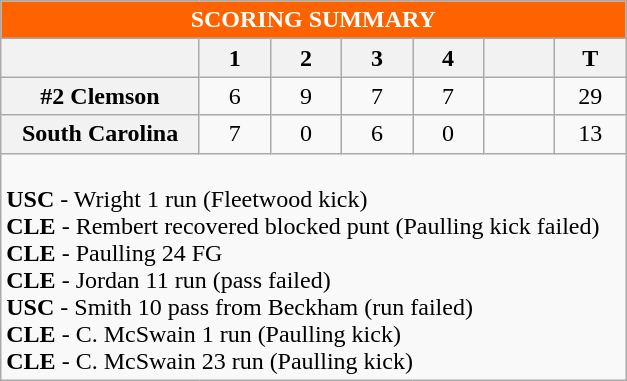<table class="wikitable" style="text-align:center">
<tr style="background:#FF6300; color:white">
<td colspan="7" align="center"><strong>SCORING SUMMARY</strong></td>
</tr>
<tr>
<th width="125"> </th>
<th width="40">1</th>
<th width="40">2</th>
<th width="40">3</th>
<th width="40">4</th>
<th width="40"> </th>
<th width="40">T</th>
</tr>
<tr>
<th>#2 Clemson</th>
<td>6</td>
<td>9</td>
<td>7</td>
<td>7</td>
<td></td>
<td>29</td>
</tr>
<tr>
<th>South Carolina</th>
<td>7</td>
<td>0</td>
<td>6</td>
<td>0</td>
<td></td>
<td>13</td>
</tr>
<tr>
<td colspan="7" align="left"><br><strong>USC</strong> - Wright 1 run (Fleetwood kick)<br>
<strong>CLE</strong> - Rembert recovered blocked punt (Paulling kick failed)<br>
<strong>CLE</strong> - Paulling 24 FG<br>
<strong>CLE</strong> - Jordan 11 run (pass failed)<br>
<strong>USC</strong> - Smith 10 pass from Beckham (run failed)<br>
<strong>CLE</strong> - C. McSwain 1 run (Paulling kick)<br>
<strong>CLE</strong> - C. McSwain 23 run (Paulling kick)</td>
</tr>
</table>
